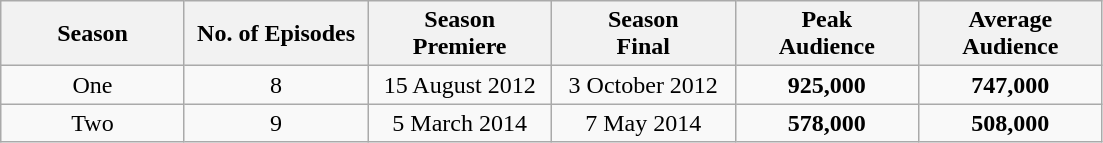<table class="wikitable">
<tr style="text-align:center;">
<th style="width:115px;"><strong>Season</strong></th>
<th style="width:115px;"><strong>No. of Episodes</strong></th>
<th style="width:115px;"><strong>Season <br> Premiere</strong></th>
<th style="width:115px;"><strong>Season <br> Final</strong></th>
<th style="width:115px;"><strong>Peak <br> Audience</strong></th>
<th style="width:115px;"><strong>Average <br> Audience</strong></th>
</tr>
<tr style="text-align:center;">
<td>One</td>
<td>8</td>
<td>15 August 2012</td>
<td>3 October 2012</td>
<td><strong>925,000</strong></td>
<td><strong>747,000</strong></td>
</tr>
<tr style="text-align:center;">
<td>Two</td>
<td>9</td>
<td>5 March 2014</td>
<td>7 May 2014</td>
<td><strong>578,000</strong></td>
<td><strong>508,000</strong></td>
</tr>
</table>
